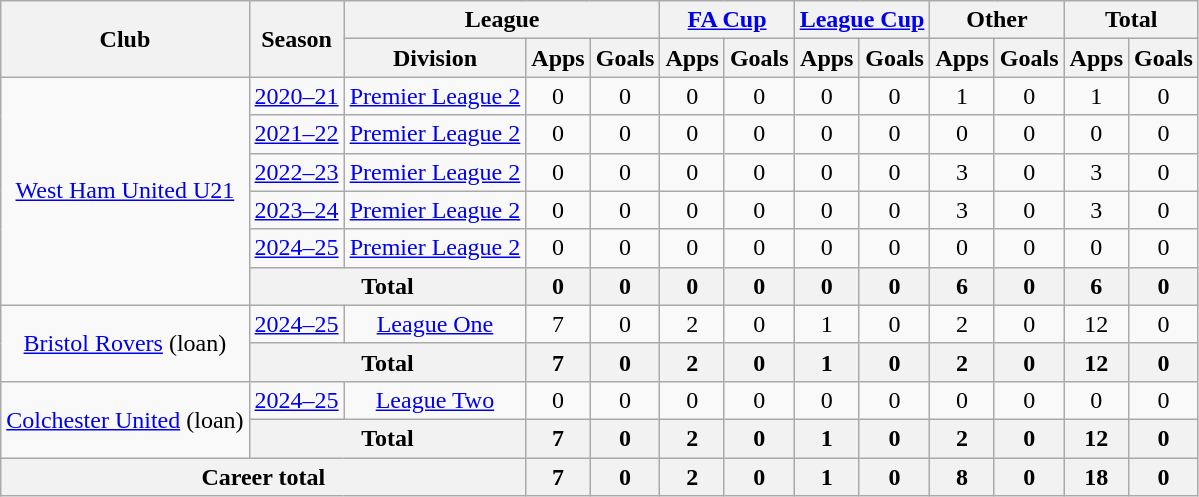<table class="wikitable" style="text-align: center">
<tr>
<th rowspan="2">Club</th>
<th rowspan="2">Season</th>
<th colspan="3">League</th>
<th colspan="2"><a href='#'>FA Cup</a></th>
<th colspan="2"><a href='#'>League Cup</a></th>
<th colspan="2">Other</th>
<th colspan="2">Total</th>
</tr>
<tr>
<th>Division</th>
<th>Apps</th>
<th>Goals</th>
<th>Apps</th>
<th>Goals</th>
<th>Apps</th>
<th>Goals</th>
<th>Apps</th>
<th>Goals</th>
<th>Apps</th>
<th>Goals</th>
</tr>
<tr>
<td rowspan="6"><a href='#'>West Ham United U21</a></td>
<td><a href='#'>2020–21</a></td>
<td><a href='#'>Premier League 2</a></td>
<td>0</td>
<td>0</td>
<td>0</td>
<td>0</td>
<td>0</td>
<td>0</td>
<td>1</td>
<td>0</td>
<td>1</td>
<td>0</td>
</tr>
<tr>
<td><a href='#'>2021–22</a></td>
<td><a href='#'>Premier League 2</a></td>
<td>0</td>
<td>0</td>
<td>0</td>
<td>0</td>
<td>0</td>
<td>0</td>
<td>0</td>
<td>0</td>
<td>0</td>
<td>0</td>
</tr>
<tr>
<td><a href='#'>2022–23</a></td>
<td><a href='#'>Premier League 2</a></td>
<td>0</td>
<td>0</td>
<td>0</td>
<td>0</td>
<td>0</td>
<td>0</td>
<td>3</td>
<td>0</td>
<td>3</td>
<td>0</td>
</tr>
<tr>
<td><a href='#'>2023–24</a></td>
<td><a href='#'>Premier League 2</a></td>
<td>0</td>
<td>0</td>
<td>0</td>
<td>0</td>
<td>0</td>
<td>0</td>
<td>3</td>
<td>0</td>
<td>3</td>
<td>0</td>
</tr>
<tr>
<td><a href='#'>2024–25</a></td>
<td><a href='#'>Premier League 2</a></td>
<td>0</td>
<td>0</td>
<td>0</td>
<td>0</td>
<td>0</td>
<td>0</td>
<td>0</td>
<td>0</td>
<td>0</td>
<td>0</td>
</tr>
<tr>
<th colspan=2>Total</th>
<th>0</th>
<th>0</th>
<th>0</th>
<th>0</th>
<th>0</th>
<th>0</th>
<th>6</th>
<th>0</th>
<th>6</th>
<th>0</th>
</tr>
<tr>
<td rowspan=2><a href='#'>Bristol Rovers</a> (loan)</td>
<td><a href='#'>2024–25</a></td>
<td><a href='#'>League One</a></td>
<td>7</td>
<td>0</td>
<td>2</td>
<td>0</td>
<td>1</td>
<td>0</td>
<td>2</td>
<td>0</td>
<td>12</td>
<td>0</td>
</tr>
<tr>
<th colspan=2>Total</th>
<th>7</th>
<th>0</th>
<th>2</th>
<th>0</th>
<th>1</th>
<th>0</th>
<th>2</th>
<th>0</th>
<th>12</th>
<th>0</th>
</tr>
<tr>
<td rowspan=2><a href='#'>Colchester United</a> (loan)</td>
<td><a href='#'>2024–25</a></td>
<td><a href='#'>League Two</a></td>
<td>0</td>
<td>0</td>
<td>0</td>
<td>0</td>
<td>0</td>
<td>0</td>
<td>0</td>
<td>0</td>
<td>0</td>
<td>0</td>
</tr>
<tr>
<th colspan=2>Total</th>
<th>7</th>
<th>0</th>
<th>2</th>
<th>0</th>
<th>1</th>
<th>0</th>
<th>2</th>
<th>0</th>
<th>12</th>
<th>0</th>
</tr>
<tr>
<th colspan="3">Career total</th>
<th>7</th>
<th>0</th>
<th>2</th>
<th>0</th>
<th>1</th>
<th>0</th>
<th>8</th>
<th>0</th>
<th>18</th>
<th>0</th>
</tr>
</table>
